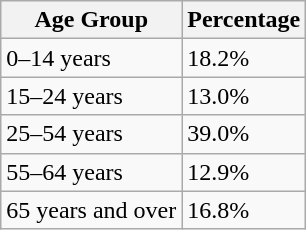<table class="wikitable">
<tr>
<th>Age Group</th>
<th>Percentage</th>
</tr>
<tr>
<td>0–14 years</td>
<td>18.2%</td>
</tr>
<tr>
<td>15–24 years</td>
<td>13.0%</td>
</tr>
<tr>
<td>25–54 years</td>
<td>39.0%</td>
</tr>
<tr>
<td>55–64 years</td>
<td>12.9%</td>
</tr>
<tr>
<td>65 years and over</td>
<td>16.8%</td>
</tr>
</table>
